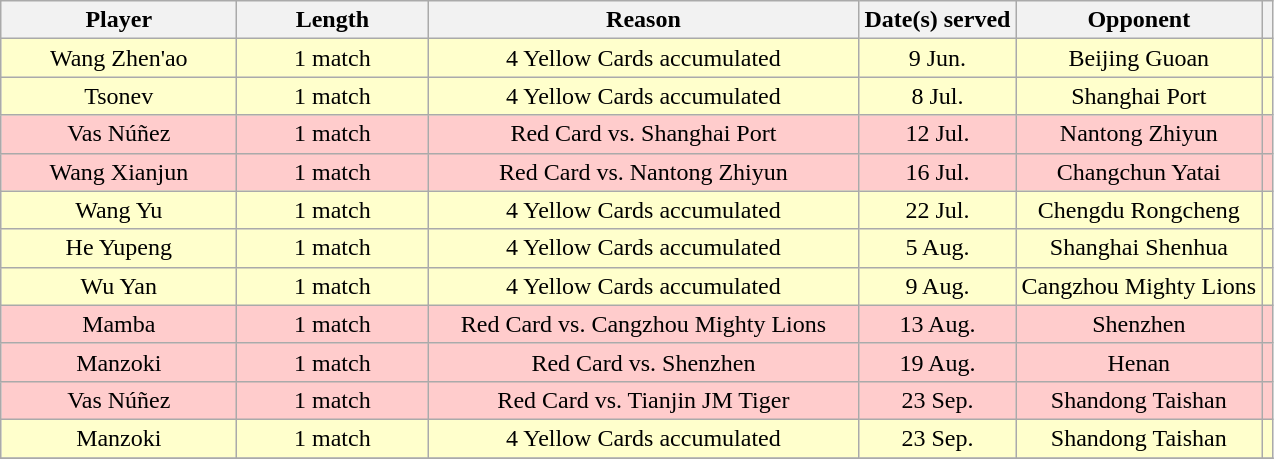<table class="wikitable" style="text-align: center;">
<tr>
<th width="150">Player</th>
<th width="120">Length</th>
<th width="280">Reason</th>
<th>Date(s) served</th>
<th>Opponent</th>
<th></th>
</tr>
<tr style="background:#ffc">
<td>Wang Zhen'ao</td>
<td>1 match</td>
<td>4 Yellow Cards accumulated</td>
<td>9 Jun.</td>
<td>Beijing Guoan</td>
<td></td>
</tr>
<tr style="background:#ffc">
<td>Tsonev</td>
<td>1 match</td>
<td>4 Yellow Cards accumulated</td>
<td>8 Jul.</td>
<td>Shanghai Port</td>
<td></td>
</tr>
<tr style="background:#fcc">
<td>Vas Núñez</td>
<td>1 match</td>
<td>Red Card vs. Shanghai Port</td>
<td>12 Jul.</td>
<td>Nantong Zhiyun</td>
<td></td>
</tr>
<tr style="background:#fcc">
<td>Wang Xianjun</td>
<td>1 match</td>
<td>Red Card vs. Nantong Zhiyun</td>
<td>16 Jul.</td>
<td>Changchun Yatai</td>
<td></td>
</tr>
<tr style="background:#ffc">
<td>Wang Yu</td>
<td>1 match</td>
<td>4 Yellow Cards accumulated</td>
<td>22 Jul.</td>
<td>Chengdu Rongcheng</td>
<td></td>
</tr>
<tr style="background:#ffc">
<td>He Yupeng</td>
<td>1 match</td>
<td>4 Yellow Cards accumulated</td>
<td>5 Aug.</td>
<td>Shanghai Shenhua</td>
<td></td>
</tr>
<tr style="background:#ffc">
<td>Wu Yan</td>
<td>1 match</td>
<td>4 Yellow Cards accumulated</td>
<td>9 Aug.</td>
<td>Cangzhou Mighty Lions</td>
<td></td>
</tr>
<tr style="background:#fcc">
<td>Mamba</td>
<td>1 match</td>
<td>Red Card vs. Cangzhou Mighty Lions</td>
<td>13 Aug.</td>
<td>Shenzhen</td>
<td></td>
</tr>
<tr style="background:#fcc">
<td>Manzoki</td>
<td>1 match</td>
<td>Red Card vs. Shenzhen</td>
<td>19 Aug.</td>
<td>Henan</td>
<td></td>
</tr>
<tr style="background:#fcc">
<td>Vas Núñez</td>
<td>1 match</td>
<td>Red Card vs. Tianjin JM Tiger</td>
<td>23 Sep.</td>
<td>Shandong Taishan</td>
<td></td>
</tr>
<tr style="background:#ffc">
<td>Manzoki</td>
<td>1 match</td>
<td>4 Yellow Cards accumulated</td>
<td>23 Sep.</td>
<td>Shandong Taishan</td>
<td></td>
</tr>
<tr style="background:#ccc">
</tr>
</table>
